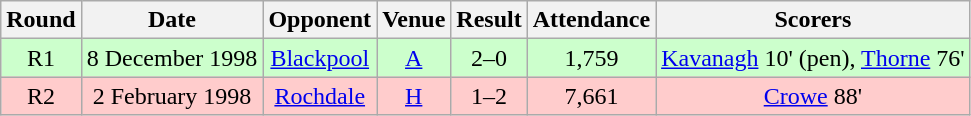<table class="wikitable" style="font-size:100%; text-align:center">
<tr>
<th>Round</th>
<th>Date</th>
<th>Opponent</th>
<th>Venue</th>
<th>Result</th>
<th>Attendance</th>
<th>Scorers</th>
</tr>
<tr style="background: #CCFFCC;">
<td>R1</td>
<td>8 December 1998</td>
<td><a href='#'>Blackpool</a></td>
<td><a href='#'>A</a></td>
<td>2–0</td>
<td>1,759</td>
<td><a href='#'>Kavanagh</a> 10' (pen), <a href='#'>Thorne</a> 76'</td>
</tr>
<tr style="background: #FFCCCC;">
<td>R2</td>
<td>2 February 1998</td>
<td><a href='#'>Rochdale</a></td>
<td><a href='#'>H</a></td>
<td>1–2</td>
<td>7,661</td>
<td><a href='#'>Crowe</a> 88'</td>
</tr>
</table>
